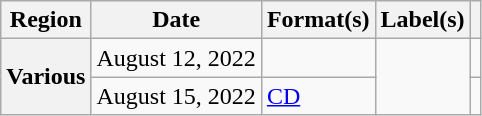<table class="wikitable plainrowheaders">
<tr>
<th scope="col">Region</th>
<th scope="col">Date</th>
<th scope="col">Format(s)</th>
<th scope="col">Label(s)</th>
<th scope="col"></th>
</tr>
<tr>
<th scope="row" rowspan="2">Various</th>
<td>August 12, 2022</td>
<td></td>
<td rowspan="2"></td>
<td style="text-align:center;"></td>
</tr>
<tr>
<td>August 15, 2022</td>
<td><a href='#'>CD</a></td>
<td style="text-align:center;"></td>
</tr>
</table>
